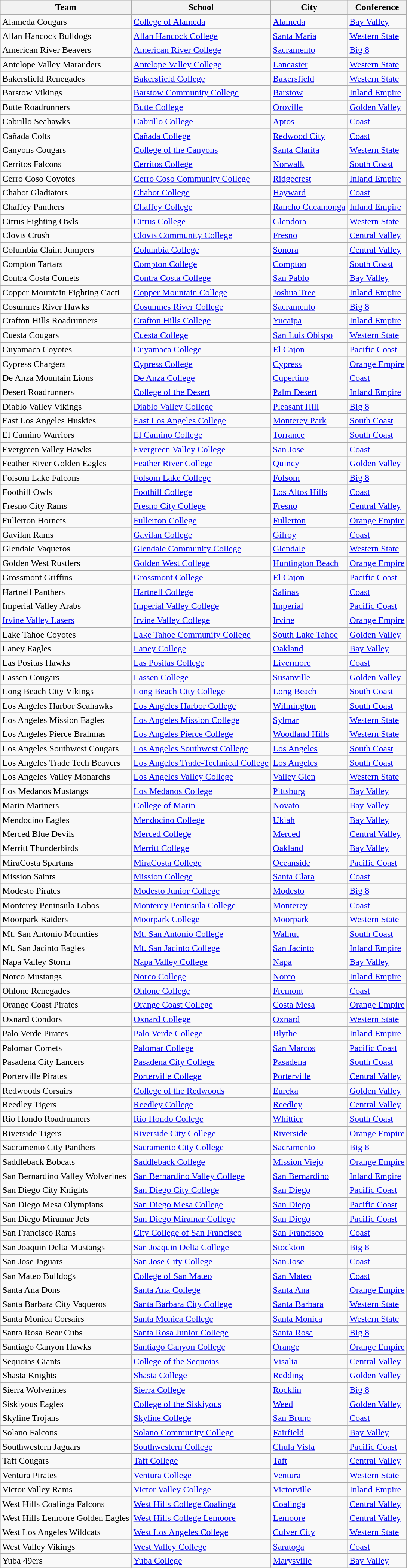<table class="sortable wikitable">
<tr>
<th>Team</th>
<th>School</th>
<th>City</th>
<th>Conference</th>
</tr>
<tr>
<td>Alameda Cougars</td>
<td><a href='#'>College of Alameda</a></td>
<td><a href='#'>Alameda</a></td>
<td><a href='#'>Bay Valley</a></td>
</tr>
<tr>
<td>Allan Hancock Bulldogs</td>
<td><a href='#'>Allan Hancock College</a></td>
<td><a href='#'>Santa Maria</a></td>
<td><a href='#'>Western State</a></td>
</tr>
<tr>
<td>American River Beavers</td>
<td><a href='#'>American River College</a></td>
<td><a href='#'>Sacramento</a></td>
<td><a href='#'>Big 8</a></td>
</tr>
<tr>
<td>Antelope Valley Marauders</td>
<td><a href='#'>Antelope Valley College</a></td>
<td><a href='#'>Lancaster</a></td>
<td><a href='#'>Western State</a></td>
</tr>
<tr>
<td>Bakersfield Renegades</td>
<td><a href='#'>Bakersfield College</a></td>
<td><a href='#'>Bakersfield</a></td>
<td><a href='#'>Western State</a></td>
</tr>
<tr>
<td>Barstow Vikings</td>
<td><a href='#'>Barstow Community College</a></td>
<td><a href='#'>Barstow</a></td>
<td><a href='#'>Inland Empire</a></td>
</tr>
<tr>
<td>Butte Roadrunners</td>
<td><a href='#'>Butte College</a></td>
<td><a href='#'>Oroville</a></td>
<td><a href='#'>Golden Valley</a></td>
</tr>
<tr>
<td>Cabrillo Seahawks</td>
<td><a href='#'>Cabrillo College</a></td>
<td><a href='#'>Aptos</a></td>
<td><a href='#'>Coast</a></td>
</tr>
<tr>
<td>Cañada Colts</td>
<td><a href='#'>Cañada College</a></td>
<td><a href='#'>Redwood City</a></td>
<td><a href='#'>Coast</a></td>
</tr>
<tr>
<td>Canyons Cougars</td>
<td><a href='#'>College of the Canyons</a></td>
<td><a href='#'>Santa Clarita</a></td>
<td><a href='#'>Western State</a></td>
</tr>
<tr>
<td>Cerritos Falcons</td>
<td><a href='#'>Cerritos College</a></td>
<td><a href='#'>Norwalk</a></td>
<td><a href='#'>South Coast</a></td>
</tr>
<tr>
<td>Cerro Coso Coyotes</td>
<td><a href='#'>Cerro Coso Community College</a></td>
<td><a href='#'>Ridgecrest</a></td>
<td><a href='#'>Inland Empire</a></td>
</tr>
<tr>
<td>Chabot Gladiators</td>
<td><a href='#'>Chabot College</a></td>
<td><a href='#'>Hayward</a></td>
<td><a href='#'>Coast</a></td>
</tr>
<tr>
<td>Chaffey Panthers</td>
<td><a href='#'>Chaffey College</a></td>
<td><a href='#'>Rancho Cucamonga</a></td>
<td><a href='#'>Inland Empire</a></td>
</tr>
<tr>
<td>Citrus Fighting Owls</td>
<td><a href='#'>Citrus College</a></td>
<td><a href='#'>Glendora</a></td>
<td><a href='#'>Western State</a></td>
</tr>
<tr>
<td>Clovis Crush</td>
<td><a href='#'>Clovis Community College</a></td>
<td><a href='#'>Fresno</a></td>
<td><a href='#'>Central Valley</a></td>
</tr>
<tr>
<td>Columbia Claim Jumpers</td>
<td><a href='#'>Columbia College</a></td>
<td><a href='#'>Sonora</a></td>
<td><a href='#'>Central Valley</a></td>
</tr>
<tr>
<td>Compton Tartars</td>
<td><a href='#'>Compton College</a></td>
<td><a href='#'>Compton</a></td>
<td><a href='#'>South Coast</a></td>
</tr>
<tr>
<td>Contra Costa Comets</td>
<td><a href='#'>Contra Costa College</a></td>
<td><a href='#'>San Pablo</a></td>
<td><a href='#'>Bay Valley</a></td>
</tr>
<tr>
<td>Copper Mountain Fighting Cacti</td>
<td><a href='#'>Copper Mountain College</a></td>
<td><a href='#'>Joshua Tree</a></td>
<td><a href='#'>Inland Empire</a></td>
</tr>
<tr>
<td>Cosumnes River Hawks</td>
<td><a href='#'>Cosumnes River College</a></td>
<td><a href='#'>Sacramento</a></td>
<td><a href='#'>Big 8</a></td>
</tr>
<tr>
<td>Crafton Hills Roadrunners</td>
<td><a href='#'>Crafton Hills College</a></td>
<td><a href='#'>Yucaipa</a></td>
<td><a href='#'>Inland Empire</a></td>
</tr>
<tr>
<td>Cuesta Cougars</td>
<td><a href='#'>Cuesta College</a></td>
<td><a href='#'>San Luis Obispo</a></td>
<td><a href='#'>Western State</a></td>
</tr>
<tr>
<td>Cuyamaca Coyotes</td>
<td><a href='#'>Cuyamaca College</a></td>
<td><a href='#'>El Cajon</a></td>
<td><a href='#'>Pacific Coast</a></td>
</tr>
<tr>
<td>Cypress Chargers</td>
<td><a href='#'>Cypress College</a></td>
<td><a href='#'>Cypress</a></td>
<td><a href='#'>Orange Empire</a></td>
</tr>
<tr>
<td>De Anza Mountain Lions</td>
<td><a href='#'>De Anza College</a></td>
<td><a href='#'>Cupertino</a></td>
<td><a href='#'>Coast</a></td>
</tr>
<tr>
<td>Desert Roadrunners</td>
<td><a href='#'>College of the Desert</a></td>
<td><a href='#'>Palm Desert</a></td>
<td><a href='#'>Inland Empire</a></td>
</tr>
<tr>
<td>Diablo Valley Vikings</td>
<td><a href='#'>Diablo Valley College</a></td>
<td><a href='#'>Pleasant Hill</a></td>
<td><a href='#'>Big 8</a></td>
</tr>
<tr>
<td>East Los Angeles Huskies</td>
<td><a href='#'>East Los Angeles College</a></td>
<td><a href='#'>Monterey Park</a></td>
<td><a href='#'>South Coast</a></td>
</tr>
<tr>
<td>El Camino Warriors</td>
<td><a href='#'>El Camino College</a></td>
<td><a href='#'>Torrance</a></td>
<td><a href='#'>South Coast</a></td>
</tr>
<tr>
<td>Evergreen Valley Hawks</td>
<td><a href='#'>Evergreen Valley College</a></td>
<td><a href='#'>San Jose</a></td>
<td><a href='#'>Coast</a></td>
</tr>
<tr>
<td>Feather River Golden Eagles</td>
<td><a href='#'>Feather River College</a></td>
<td><a href='#'>Quincy</a></td>
<td><a href='#'>Golden Valley</a></td>
</tr>
<tr>
<td>Folsom Lake Falcons</td>
<td><a href='#'>Folsom Lake College</a></td>
<td><a href='#'>Folsom</a></td>
<td><a href='#'>Big 8</a></td>
</tr>
<tr>
<td>Foothill Owls</td>
<td><a href='#'>Foothill College</a></td>
<td><a href='#'>Los Altos Hills</a></td>
<td><a href='#'>Coast</a></td>
</tr>
<tr>
<td>Fresno City Rams</td>
<td><a href='#'>Fresno City College</a></td>
<td><a href='#'>Fresno</a></td>
<td><a href='#'>Central Valley</a></td>
</tr>
<tr>
<td>Fullerton Hornets</td>
<td><a href='#'>Fullerton College</a></td>
<td><a href='#'>Fullerton</a></td>
<td><a href='#'>Orange Empire</a></td>
</tr>
<tr>
<td>Gavilan Rams</td>
<td><a href='#'>Gavilan College</a></td>
<td><a href='#'>Gilroy</a></td>
<td><a href='#'>Coast</a></td>
</tr>
<tr>
<td>Glendale Vaqueros</td>
<td><a href='#'>Glendale Community College</a></td>
<td><a href='#'>Glendale</a></td>
<td><a href='#'>Western State</a></td>
</tr>
<tr>
<td>Golden West Rustlers</td>
<td><a href='#'>Golden West College</a></td>
<td><a href='#'>Huntington Beach</a></td>
<td><a href='#'>Orange Empire</a></td>
</tr>
<tr>
<td>Grossmont Griffins</td>
<td><a href='#'>Grossmont College</a></td>
<td><a href='#'>El Cajon</a></td>
<td><a href='#'>Pacific Coast</a></td>
</tr>
<tr>
<td>Hartnell Panthers</td>
<td><a href='#'>Hartnell College</a></td>
<td><a href='#'>Salinas</a></td>
<td><a href='#'>Coast</a></td>
</tr>
<tr>
<td>Imperial Valley Arabs</td>
<td><a href='#'>Imperial Valley College</a></td>
<td><a href='#'>Imperial</a></td>
<td><a href='#'>Pacific Coast</a></td>
</tr>
<tr>
<td><a href='#'>Irvine Valley Lasers</a></td>
<td><a href='#'>Irvine Valley College</a></td>
<td><a href='#'>Irvine</a></td>
<td><a href='#'>Orange Empire</a></td>
</tr>
<tr>
<td>Lake Tahoe Coyotes</td>
<td><a href='#'>Lake Tahoe Community College</a></td>
<td><a href='#'>South Lake Tahoe</a></td>
<td><a href='#'>Golden Valley</a></td>
</tr>
<tr>
<td>Laney Eagles</td>
<td><a href='#'>Laney College</a></td>
<td><a href='#'>Oakland</a></td>
<td><a href='#'>Bay Valley</a></td>
</tr>
<tr>
<td>Las Positas Hawks</td>
<td><a href='#'>Las Positas College</a></td>
<td><a href='#'>Livermore</a></td>
<td><a href='#'>Coast</a></td>
</tr>
<tr>
<td>Lassen Cougars</td>
<td><a href='#'>Lassen College</a></td>
<td><a href='#'>Susanville</a></td>
<td><a href='#'>Golden Valley</a></td>
</tr>
<tr>
<td>Long Beach City Vikings</td>
<td><a href='#'>Long Beach City College</a></td>
<td><a href='#'>Long Beach</a></td>
<td><a href='#'>South Coast</a></td>
</tr>
<tr>
<td>Los Angeles Harbor Seahawks</td>
<td><a href='#'>Los Angeles Harbor College</a></td>
<td><a href='#'>Wilmington</a></td>
<td><a href='#'>South Coast</a></td>
</tr>
<tr>
<td>Los Angeles Mission Eagles</td>
<td><a href='#'>Los Angeles Mission College</a></td>
<td><a href='#'>Sylmar</a></td>
<td><a href='#'>Western State</a></td>
</tr>
<tr>
<td>Los Angeles Pierce Brahmas</td>
<td><a href='#'>Los Angeles Pierce College</a></td>
<td><a href='#'>Woodland Hills</a></td>
<td><a href='#'>Western State</a></td>
</tr>
<tr>
<td>Los Angeles Southwest Cougars</td>
<td><a href='#'>Los Angeles Southwest College</a></td>
<td><a href='#'>Los Angeles</a></td>
<td><a href='#'>South Coast</a></td>
</tr>
<tr>
<td>Los Angeles Trade Tech Beavers</td>
<td><a href='#'>Los Angeles Trade-Technical College</a></td>
<td><a href='#'>Los Angeles</a></td>
<td><a href='#'>South Coast</a></td>
</tr>
<tr>
<td>Los Angeles Valley Monarchs</td>
<td><a href='#'>Los Angeles Valley College</a></td>
<td><a href='#'>Valley Glen</a></td>
<td><a href='#'>Western State</a></td>
</tr>
<tr>
<td>Los Medanos Mustangs</td>
<td><a href='#'>Los Medanos College</a></td>
<td><a href='#'>Pittsburg</a></td>
<td><a href='#'>Bay Valley</a></td>
</tr>
<tr>
<td>Marin Mariners</td>
<td><a href='#'>College of Marin</a></td>
<td><a href='#'>Novato</a></td>
<td><a href='#'>Bay Valley</a></td>
</tr>
<tr>
<td>Mendocino Eagles</td>
<td><a href='#'>Mendocino College</a></td>
<td><a href='#'>Ukiah</a></td>
<td><a href='#'>Bay Valley</a></td>
</tr>
<tr>
<td>Merced Blue Devils</td>
<td><a href='#'>Merced College</a></td>
<td><a href='#'>Merced</a></td>
<td><a href='#'>Central Valley</a></td>
</tr>
<tr>
<td>Merritt Thunderbirds</td>
<td><a href='#'>Merritt College</a></td>
<td><a href='#'>Oakland</a></td>
<td><a href='#'>Bay Valley</a></td>
</tr>
<tr>
<td>MiraCosta Spartans</td>
<td><a href='#'>MiraCosta College</a></td>
<td><a href='#'>Oceanside</a></td>
<td><a href='#'>Pacific Coast</a></td>
</tr>
<tr>
<td>Mission Saints</td>
<td><a href='#'>Mission College</a></td>
<td><a href='#'>Santa Clara</a></td>
<td><a href='#'>Coast</a></td>
</tr>
<tr>
<td>Modesto Pirates</td>
<td><a href='#'>Modesto Junior College</a></td>
<td><a href='#'>Modesto</a></td>
<td><a href='#'>Big 8</a></td>
</tr>
<tr>
<td>Monterey Peninsula Lobos</td>
<td><a href='#'>Monterey Peninsula College</a></td>
<td><a href='#'>Monterey</a></td>
<td><a href='#'>Coast</a></td>
</tr>
<tr>
<td>Moorpark Raiders</td>
<td><a href='#'>Moorpark College</a></td>
<td><a href='#'>Moorpark</a></td>
<td><a href='#'>Western State</a></td>
</tr>
<tr>
<td>Mt. San Antonio Mounties</td>
<td><a href='#'>Mt. San Antonio College</a></td>
<td><a href='#'>Walnut</a></td>
<td><a href='#'>South Coast</a></td>
</tr>
<tr>
<td>Mt. San Jacinto Eagles</td>
<td><a href='#'>Mt. San Jacinto College</a></td>
<td><a href='#'>San Jacinto</a></td>
<td><a href='#'>Inland Empire</a></td>
</tr>
<tr>
<td>Napa Valley Storm</td>
<td><a href='#'>Napa Valley College</a></td>
<td><a href='#'>Napa</a></td>
<td><a href='#'>Bay Valley</a></td>
</tr>
<tr>
<td>Norco Mustangs</td>
<td><a href='#'>Norco College</a></td>
<td><a href='#'>Norco</a></td>
<td><a href='#'>Inland Empire</a></td>
</tr>
<tr>
<td>Ohlone Renegades</td>
<td><a href='#'>Ohlone College</a></td>
<td><a href='#'>Fremont</a></td>
<td><a href='#'>Coast</a></td>
</tr>
<tr>
<td>Orange Coast Pirates</td>
<td><a href='#'>Orange Coast College</a></td>
<td><a href='#'>Costa Mesa</a></td>
<td><a href='#'>Orange Empire</a></td>
</tr>
<tr>
<td>Oxnard Condors</td>
<td><a href='#'>Oxnard College</a></td>
<td><a href='#'>Oxnard</a></td>
<td><a href='#'>Western State</a></td>
</tr>
<tr>
<td>Palo Verde Pirates</td>
<td><a href='#'>Palo Verde College</a></td>
<td><a href='#'>Blythe</a></td>
<td><a href='#'>Inland Empire</a></td>
</tr>
<tr>
<td>Palomar Comets</td>
<td><a href='#'>Palomar College</a></td>
<td><a href='#'>San Marcos</a></td>
<td><a href='#'>Pacific Coast</a></td>
</tr>
<tr>
<td>Pasadena City Lancers</td>
<td><a href='#'>Pasadena City College</a></td>
<td><a href='#'>Pasadena</a></td>
<td><a href='#'>South Coast</a></td>
</tr>
<tr>
<td>Porterville Pirates</td>
<td><a href='#'>Porterville College</a></td>
<td><a href='#'>Porterville</a></td>
<td><a href='#'>Central Valley</a></td>
</tr>
<tr>
<td>Redwoods Corsairs</td>
<td><a href='#'>College of the Redwoods</a></td>
<td><a href='#'>Eureka</a></td>
<td><a href='#'>Golden Valley</a></td>
</tr>
<tr>
<td>Reedley Tigers</td>
<td><a href='#'>Reedley College</a></td>
<td><a href='#'>Reedley</a></td>
<td><a href='#'>Central Valley</a></td>
</tr>
<tr>
<td>Rio Hondo Roadrunners</td>
<td><a href='#'>Rio Hondo College</a></td>
<td><a href='#'>Whittier</a></td>
<td><a href='#'>South Coast</a></td>
</tr>
<tr>
<td>Riverside Tigers</td>
<td><a href='#'>Riverside City College</a></td>
<td><a href='#'>Riverside</a></td>
<td><a href='#'>Orange Empire</a></td>
</tr>
<tr>
<td>Sacramento City Panthers</td>
<td><a href='#'>Sacramento City College</a></td>
<td><a href='#'>Sacramento</a></td>
<td><a href='#'>Big 8</a></td>
</tr>
<tr>
<td>Saddleback Bobcats</td>
<td><a href='#'>Saddleback College</a></td>
<td><a href='#'>Mission Viejo</a></td>
<td><a href='#'>Orange Empire</a></td>
</tr>
<tr>
<td>San Bernardino Valley Wolverines</td>
<td><a href='#'>San Bernardino Valley College</a></td>
<td><a href='#'>San Bernardino</a></td>
<td><a href='#'>Inland Empire</a></td>
</tr>
<tr>
<td>San Diego City Knights</td>
<td><a href='#'>San Diego City College</a></td>
<td><a href='#'>San Diego</a></td>
<td><a href='#'>Pacific Coast</a></td>
</tr>
<tr>
<td>San Diego Mesa Olympians</td>
<td><a href='#'>San Diego Mesa College</a></td>
<td><a href='#'>San Diego</a></td>
<td><a href='#'>Pacific Coast</a></td>
</tr>
<tr>
<td>San Diego Miramar Jets</td>
<td><a href='#'>San Diego Miramar College</a></td>
<td><a href='#'>San Diego</a></td>
<td><a href='#'>Pacific Coast</a></td>
</tr>
<tr>
<td>San Francisco Rams</td>
<td><a href='#'>City College of San Francisco</a></td>
<td><a href='#'>San Francisco</a></td>
<td><a href='#'>Coast</a></td>
</tr>
<tr>
<td>San Joaquin Delta Mustangs</td>
<td><a href='#'>San Joaquin Delta College</a></td>
<td><a href='#'>Stockton</a></td>
<td><a href='#'>Big 8</a></td>
</tr>
<tr>
<td>San Jose Jaguars</td>
<td><a href='#'>San Jose City College</a></td>
<td><a href='#'>San Jose</a></td>
<td><a href='#'>Coast</a></td>
</tr>
<tr>
<td>San Mateo Bulldogs</td>
<td><a href='#'>College of San Mateo</a></td>
<td><a href='#'>San Mateo</a></td>
<td><a href='#'>Coast</a></td>
</tr>
<tr>
<td>Santa Ana Dons</td>
<td><a href='#'>Santa Ana College</a></td>
<td><a href='#'>Santa Ana</a></td>
<td><a href='#'>Orange Empire</a></td>
</tr>
<tr>
<td>Santa Barbara City Vaqueros</td>
<td><a href='#'>Santa Barbara City College</a></td>
<td><a href='#'>Santa Barbara</a></td>
<td><a href='#'>Western State</a></td>
</tr>
<tr>
<td>Santa Monica Corsairs</td>
<td><a href='#'>Santa Monica College</a></td>
<td><a href='#'>Santa Monica</a></td>
<td><a href='#'>Western State</a></td>
</tr>
<tr>
<td>Santa Rosa Bear Cubs</td>
<td><a href='#'>Santa Rosa Junior College</a></td>
<td><a href='#'>Santa Rosa</a></td>
<td><a href='#'>Big 8</a></td>
</tr>
<tr>
<td>Santiago Canyon Hawks</td>
<td><a href='#'>Santiago Canyon College</a></td>
<td><a href='#'>Orange</a></td>
<td><a href='#'>Orange Empire</a></td>
</tr>
<tr>
<td>Sequoias Giants</td>
<td><a href='#'>College of the Sequoias</a></td>
<td><a href='#'>Visalia</a></td>
<td><a href='#'>Central Valley</a></td>
</tr>
<tr>
<td>Shasta Knights</td>
<td><a href='#'>Shasta College</a></td>
<td><a href='#'>Redding</a></td>
<td><a href='#'>Golden Valley</a></td>
</tr>
<tr>
<td>Sierra Wolverines</td>
<td><a href='#'>Sierra College</a></td>
<td><a href='#'>Rocklin</a></td>
<td><a href='#'>Big 8</a></td>
</tr>
<tr>
<td>Siskiyous Eagles</td>
<td><a href='#'>College of the Siskiyous</a></td>
<td><a href='#'>Weed</a></td>
<td><a href='#'>Golden Valley</a></td>
</tr>
<tr>
<td>Skyline Trojans</td>
<td><a href='#'>Skyline College</a></td>
<td><a href='#'>San Bruno</a></td>
<td><a href='#'>Coast</a></td>
</tr>
<tr>
<td>Solano Falcons</td>
<td><a href='#'>Solano Community College</a></td>
<td><a href='#'>Fairfield</a></td>
<td><a href='#'>Bay Valley</a></td>
</tr>
<tr>
<td>Southwestern Jaguars</td>
<td><a href='#'>Southwestern College</a></td>
<td><a href='#'>Chula Vista</a></td>
<td><a href='#'>Pacific Coast</a></td>
</tr>
<tr>
<td>Taft Cougars</td>
<td><a href='#'>Taft College</a></td>
<td><a href='#'>Taft</a></td>
<td><a href='#'>Central Valley</a></td>
</tr>
<tr>
<td>Ventura Pirates</td>
<td><a href='#'>Ventura College</a></td>
<td><a href='#'>Ventura</a></td>
<td><a href='#'>Western State</a></td>
</tr>
<tr>
<td>Victor Valley Rams</td>
<td><a href='#'>Victor Valley College</a></td>
<td><a href='#'>Victorville</a></td>
<td><a href='#'>Inland Empire</a></td>
</tr>
<tr>
<td>West Hills Coalinga Falcons</td>
<td><a href='#'>West Hills College Coalinga</a></td>
<td><a href='#'>Coalinga</a></td>
<td><a href='#'>Central Valley</a></td>
</tr>
<tr>
<td>West Hills Lemoore Golden Eagles</td>
<td><a href='#'>West Hills College Lemoore</a></td>
<td><a href='#'>Lemoore</a></td>
<td><a href='#'>Central Valley</a></td>
</tr>
<tr>
<td>West Los Angeles Wildcats</td>
<td><a href='#'>West Los Angeles College</a></td>
<td><a href='#'>Culver City</a></td>
<td><a href='#'>Western State</a></td>
</tr>
<tr>
<td>West Valley Vikings</td>
<td><a href='#'>West Valley College</a></td>
<td><a href='#'>Saratoga</a></td>
<td><a href='#'>Coast</a></td>
</tr>
<tr>
<td>Yuba 49ers</td>
<td><a href='#'>Yuba College</a></td>
<td><a href='#'>Marysville</a></td>
<td><a href='#'>Bay Valley</a></td>
</tr>
</table>
